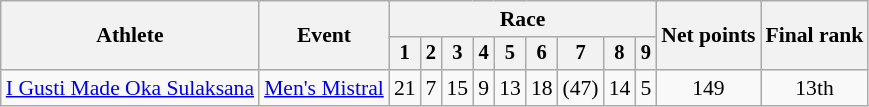<table class="wikitable" style="font-size:90%">
<tr>
<th rowspan=2>Athlete</th>
<th rowspan=2>Event</th>
<th colspan=9>Race</th>
<th rowspan=2>Net points</th>
<th rowspan=2>Final rank</th>
</tr>
<tr style="font-size:95%">
<th>1</th>
<th>2</th>
<th>3</th>
<th>4</th>
<th>5</th>
<th>6</th>
<th>7</th>
<th>8</th>
<th>9</th>
</tr>
<tr align=center>
<td align=left><a href='#'>I Gusti Made Oka Sulaksana</a></td>
<td align=left><a href='#'>Men's Mistral</a></td>
<td>21</td>
<td>7</td>
<td>15</td>
<td>9</td>
<td>13</td>
<td>18</td>
<td>(47)</td>
<td>14</td>
<td>5</td>
<td>149</td>
<td>13th</td>
</tr>
</table>
